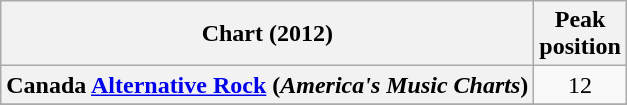<table class="wikitable sortable plainrowheaders">
<tr>
<th scope="col">Chart (2012)</th>
<th scope="col">Peak<br>position</th>
</tr>
<tr>
<th scope="row">Canada <a href='#'>Alternative Rock</a> (<em>America's Music Charts</em>)</th>
<td style="text-align:center;">12</td>
</tr>
<tr>
</tr>
</table>
